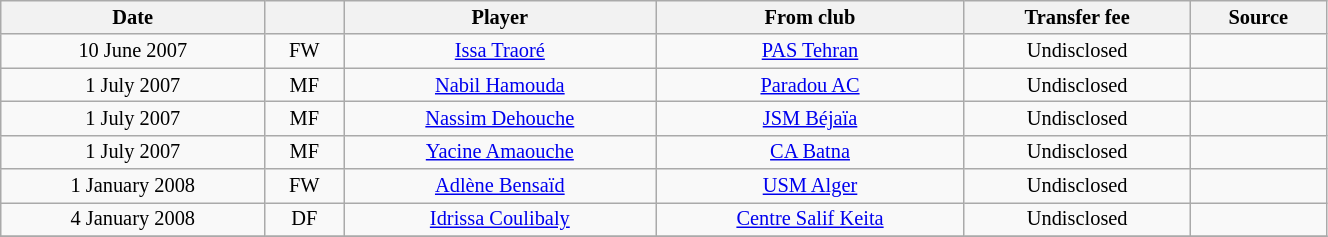<table class="wikitable sortable" style="width:70%; text-align:center; font-size:85%; text-align:centre;">
<tr>
<th>Date</th>
<th></th>
<th>Player</th>
<th>From club</th>
<th>Transfer fee</th>
<th>Source</th>
</tr>
<tr>
<td>10 June 2007</td>
<td>FW</td>
<td> <a href='#'>Issa Traoré</a></td>
<td> <a href='#'>PAS Tehran</a></td>
<td>Undisclosed</td>
<td></td>
</tr>
<tr>
<td>1 July 2007</td>
<td>MF</td>
<td> <a href='#'>Nabil Hamouda</a></td>
<td><a href='#'>Paradou AC</a></td>
<td>Undisclosed</td>
<td></td>
</tr>
<tr>
<td>1 July 2007</td>
<td>MF</td>
<td> <a href='#'>Nassim Dehouche</a></td>
<td><a href='#'>JSM Béjaïa</a></td>
<td>Undisclosed</td>
<td></td>
</tr>
<tr>
<td>1 July 2007</td>
<td>MF</td>
<td> <a href='#'>Yacine Amaouche</a></td>
<td><a href='#'>CA Batna</a></td>
<td>Undisclosed</td>
<td></td>
</tr>
<tr>
<td>1 January 2008</td>
<td>FW</td>
<td> <a href='#'>Adlène Bensaïd</a></td>
<td><a href='#'>USM Alger</a></td>
<td>Undisclosed</td>
<td></td>
</tr>
<tr>
<td>4 January 2008</td>
<td>DF</td>
<td> <a href='#'>Idrissa Coulibaly</a></td>
<td> <a href='#'>Centre Salif Keita</a></td>
<td>Undisclosed</td>
<td></td>
</tr>
<tr>
</tr>
</table>
